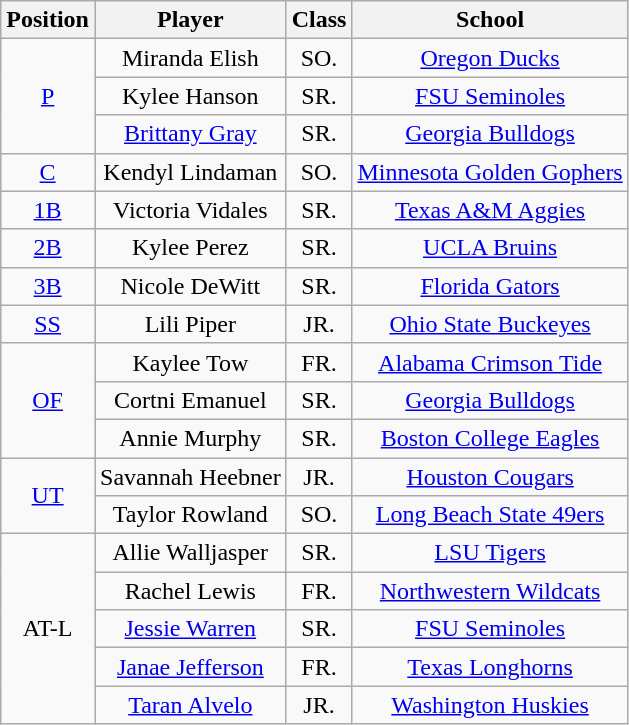<table class="wikitable">
<tr>
<th>Position</th>
<th>Player</th>
<th>Class</th>
<th>School</th>
</tr>
<tr align=center>
<td rowspan=3><a href='#'>P</a></td>
<td>Miranda Elish</td>
<td>SO.</td>
<td><a href='#'>Oregon Ducks</a></td>
</tr>
<tr align=center>
<td>Kylee Hanson</td>
<td>SR.</td>
<td><a href='#'>FSU Seminoles</a></td>
</tr>
<tr align=center>
<td><a href='#'>Brittany Gray</a></td>
<td>SR.</td>
<td><a href='#'>Georgia Bulldogs</a></td>
</tr>
<tr align=center>
<td rowspan=1><a href='#'>C</a></td>
<td>Kendyl Lindaman</td>
<td>SO.</td>
<td><a href='#'>Minnesota Golden Gophers</a></td>
</tr>
<tr align=center>
<td rowspan=1><a href='#'>1B</a></td>
<td>Victoria Vidales</td>
<td>SR.</td>
<td><a href='#'>Texas A&M Aggies</a></td>
</tr>
<tr align=center>
<td rowspan=1><a href='#'>2B</a></td>
<td>Kylee Perez</td>
<td>SR.</td>
<td><a href='#'>UCLA Bruins</a></td>
</tr>
<tr align=center>
<td rowspan=1><a href='#'>3B</a></td>
<td>Nicole DeWitt</td>
<td>SR.</td>
<td><a href='#'>Florida Gators</a></td>
</tr>
<tr align=center>
<td rowspan=1><a href='#'>SS</a></td>
<td>Lili Piper</td>
<td>JR.</td>
<td><a href='#'>Ohio State Buckeyes</a></td>
</tr>
<tr align=center>
<td rowspan=3><a href='#'>OF</a></td>
<td>Kaylee Tow</td>
<td>FR.</td>
<td><a href='#'>Alabama Crimson Tide</a></td>
</tr>
<tr align=center>
<td>Cortni Emanuel</td>
<td>SR.</td>
<td><a href='#'>Georgia Bulldogs</a></td>
</tr>
<tr align=center>
<td>Annie Murphy</td>
<td>SR.</td>
<td><a href='#'>Boston College Eagles</a></td>
</tr>
<tr align=center>
<td rowspan=2><a href='#'>UT</a></td>
<td>Savannah Heebner</td>
<td>JR.</td>
<td><a href='#'>Houston Cougars</a></td>
</tr>
<tr align=center>
<td>Taylor Rowland</td>
<td>SO.</td>
<td><a href='#'>Long Beach State 49ers</a></td>
</tr>
<tr align=center>
<td rowspan=5>AT-L</td>
<td>Allie Walljasper</td>
<td>SR.</td>
<td><a href='#'>LSU Tigers</a></td>
</tr>
<tr align=center>
<td>Rachel Lewis</td>
<td>FR.</td>
<td><a href='#'>Northwestern Wildcats</a></td>
</tr>
<tr align=center>
<td><a href='#'>Jessie Warren</a></td>
<td>SR.</td>
<td><a href='#'>FSU Seminoles</a></td>
</tr>
<tr align=center>
<td><a href='#'>Janae Jefferson</a></td>
<td>FR.</td>
<td><a href='#'>Texas Longhorns</a></td>
</tr>
<tr align=center>
<td><a href='#'>Taran Alvelo</a></td>
<td>JR.</td>
<td><a href='#'>Washington Huskies</a></td>
</tr>
</table>
